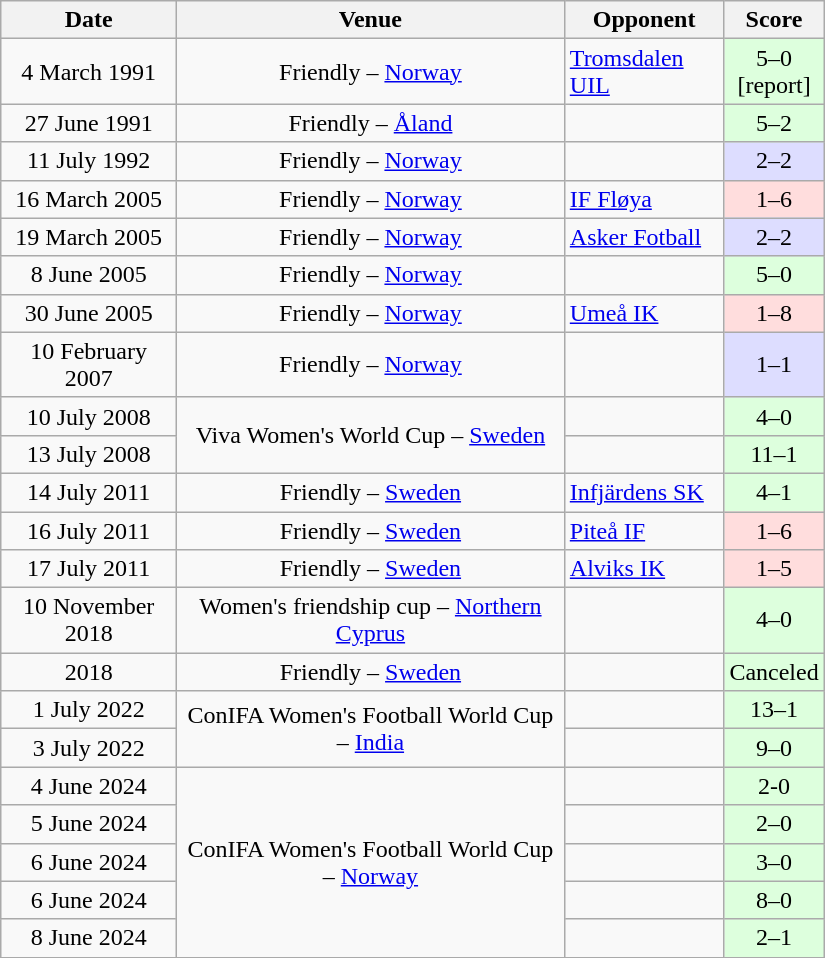<table class="wikitable" style="width:550px; text-align:center;">
<tr>
<th>Date</th>
<th>Venue</th>
<th>Opponent</th>
<th>Score</th>
</tr>
<tr>
<td>4 March 1991</td>
<td rowspan="1">Friendly – <a href='#'>Norway</a></td>
<td align="left"><a href='#'>Tromsdalen UIL</a></td>
<td style="background:#dfd">5–0<br>[report]</td>
</tr>
<tr>
<td>27 June 1991</td>
<td rowspan="1">Friendly – <a href='#'>Åland</a></td>
<td align="left"></td>
<td style="background:#dfd">5–2 </td>
</tr>
<tr>
<td>11 July 1992</td>
<td rowspan="1">Friendly – <a href='#'>Norway</a></td>
<td align="left"></td>
<td style="background:#ddf">2–2 </td>
</tr>
<tr>
<td>16 March 2005</td>
<td rowspan="1">Friendly – <a href='#'>Norway</a></td>
<td align="left"><a href='#'>IF Fløya</a></td>
<td style="background:#fdd">1–6 </td>
</tr>
<tr>
<td>19 March 2005</td>
<td rowspan="1">Friendly – <a href='#'>Norway</a></td>
<td align="left"><a href='#'>Asker Fotball</a></td>
<td style="background:#ddf">2–2 </td>
</tr>
<tr>
<td>8 June 2005</td>
<td rowspan="1">Friendly – <a href='#'>Norway</a></td>
<td align="left"></td>
<td style="background:#dfd">5–0 </td>
</tr>
<tr>
<td>30 June 2005</td>
<td rowspan="1">Friendly – <a href='#'>Norway</a></td>
<td align="left"><a href='#'>Umeå IK</a></td>
<td style="background:#fdd">1–8 </td>
</tr>
<tr>
<td>10 February 2007</td>
<td rowspan="1">Friendly – <a href='#'>Norway</a></td>
<td align="left"></td>
<td style="background:#ddf">1–1 </td>
</tr>
<tr>
<td>10 July 2008</td>
<td rowspan="2">Viva Women's World Cup – <a href='#'>Sweden</a></td>
<td align="left"></td>
<td style="background:#dfd">4–0 </td>
</tr>
<tr>
<td>13 July 2008</td>
<td align="left"></td>
<td style="background:#dfd">11–1 </td>
</tr>
<tr>
<td>14 July 2011</td>
<td rowspan="1">Friendly – <a href='#'>Sweden</a></td>
<td align="left"><a href='#'>Infjärdens SK</a></td>
<td style="background:#dfd">4–1 </td>
</tr>
<tr>
<td>16 July 2011</td>
<td rowspan="1">Friendly – <a href='#'>Sweden</a></td>
<td align="left"><a href='#'>Piteå IF</a></td>
<td style="background:#fdd">1–6 </td>
</tr>
<tr>
<td>17 July 2011</td>
<td rowspan="1">Friendly – <a href='#'>Sweden</a></td>
<td align="left"><a href='#'>Alviks IK</a></td>
<td style="background:#fdd">1–5 </td>
</tr>
<tr>
<td>10 November 2018</td>
<td rowspan="1">Women's friendship cup – <a href='#'>Northern Cyprus</a></td>
<td align="left"></td>
<td style="background:#dfd">4–0 </td>
</tr>
<tr>
<td>2018</td>
<td rowspan="1">Friendly – <a href='#'>Sweden</a></td>
<td align="left"></td>
<td style="background:#dfd">Canceled</td>
</tr>
<tr>
<td>1 July 2022</td>
<td rowspan="2">ConIFA Women's Football World Cup – <a href='#'>India</a></td>
<td align="left"></td>
<td style="background:#dfd">13–1 </td>
</tr>
<tr>
<td>3 July 2022</td>
<td align="left"></td>
<td style="background:#dfd">9–0 </td>
</tr>
<tr>
<td>4 June 2024</td>
<td rowspan="5">ConIFA Women's Football World Cup – <a href='#'>Norway</a></td>
<td align="left"></td>
<td style="background:#dfd">2-0 </td>
</tr>
<tr>
<td>5 June 2024</td>
<td align="left"></td>
<td style="background:#dfd">2–0</td>
</tr>
<tr>
<td>6 June 2024</td>
<td align="left"></td>
<td style="background:#dfd">3–0</td>
</tr>
<tr>
<td>6 June 2024</td>
<td align="left"></td>
<td style="background:#dfd">8–0</td>
</tr>
<tr>
<td>8 June 2024</td>
<td align="left"></td>
<td style="background:#dfd">2–1</td>
</tr>
<tr>
</tr>
</table>
